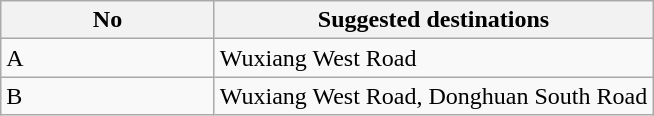<table class="wikitable" style="margin-bottom: 10px;">
<tr>
<th width="135px">No</th>
<th>Suggested destinations</th>
</tr>
<tr>
<td>A</td>
<td>Wuxiang West Road</td>
</tr>
<tr>
<td>B</td>
<td>Wuxiang West Road, Donghuan South Road</td>
</tr>
</table>
